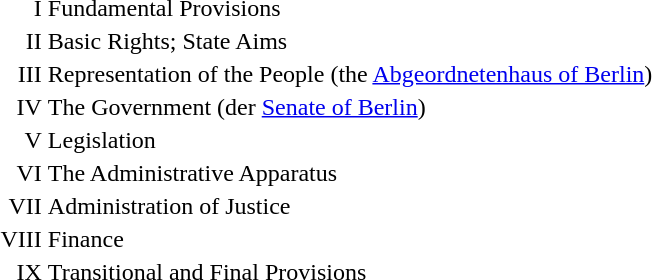<table>
<tr>
<td align="right">I</td>
<td>Fundamental Provisions</td>
</tr>
<tr>
<td align="right">II</td>
<td>Basic Rights; State Aims</td>
</tr>
<tr>
<td align="right">III</td>
<td>Representation of the People (the <a href='#'>Abgeordnetenhaus of Berlin</a>)</td>
</tr>
<tr>
<td align="right">IV</td>
<td>The Government (der <a href='#'>Senate of Berlin</a>)</td>
</tr>
<tr>
<td align="right">V</td>
<td>Legislation</td>
</tr>
<tr>
<td align="right">VI</td>
<td>The Administrative Apparatus</td>
</tr>
<tr>
<td align="right">VII</td>
<td>Administration of Justice</td>
</tr>
<tr>
<td align="right">VIII</td>
<td>Finance</td>
</tr>
<tr>
<td align="right">IX</td>
<td>Transitional and Final Provisions</td>
</tr>
</table>
